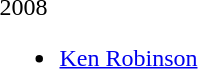<table>
<tr>
<td>2008<br><ul><li><a href='#'>Ken Robinson</a></li></ul></td>
</tr>
</table>
